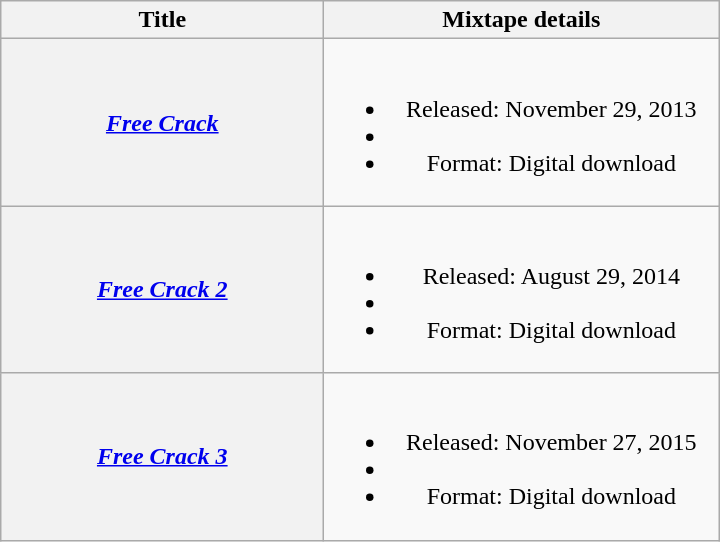<table class="wikitable plainrowheaders" style="text-align:center;">
<tr>
<th scope="col" style="width:13em;">Title</th>
<th scope="col" style="width:16em;">Mixtape details</th>
</tr>
<tr>
<th scope="row"><em><a href='#'>Free Crack</a></em></th>
<td><br><ul><li>Released: November 29, 2013</li><li></li><li>Format: Digital download</li></ul></td>
</tr>
<tr>
<th scope="row"><em><a href='#'>Free Crack 2</a></em></th>
<td><br><ul><li>Released: August 29, 2014</li><li></li><li>Format: Digital download</li></ul></td>
</tr>
<tr>
<th scope="row"><em><a href='#'>Free Crack 3</a></em></th>
<td><br><ul><li>Released: November 27, 2015</li><li></li><li>Format: Digital download</li></ul></td>
</tr>
</table>
